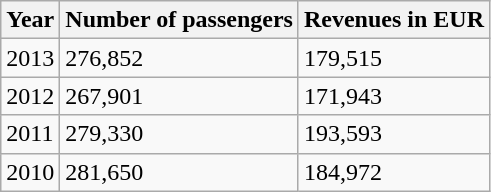<table class="wikitable">
<tr>
<th>Year</th>
<th>Number of passengers</th>
<th>Revenues in EUR</th>
</tr>
<tr>
<td>2013</td>
<td>276,852</td>
<td>179,515</td>
</tr>
<tr>
<td>2012</td>
<td>267,901</td>
<td>171,943</td>
</tr>
<tr>
<td>2011</td>
<td>279,330</td>
<td>193,593</td>
</tr>
<tr>
<td>2010</td>
<td>281,650</td>
<td>184,972</td>
</tr>
</table>
